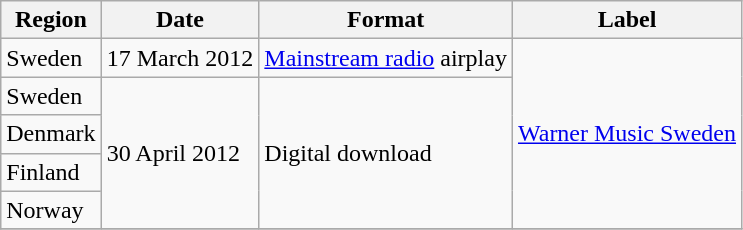<table class="wikitable">
<tr>
<th scope="col">Region</th>
<th scope="col">Date</th>
<th scope="col">Format</th>
<th scope="col">Label</th>
</tr>
<tr>
<td>Sweden</td>
<td>17 March 2012</td>
<td><a href='#'>Mainstream radio</a> airplay</td>
<td rowspan="5"><a href='#'>Warner Music Sweden</a></td>
</tr>
<tr>
<td>Sweden</td>
<td rowspan="4">30 April 2012</td>
<td rowspan="4">Digital download</td>
</tr>
<tr>
<td>Denmark</td>
</tr>
<tr>
<td>Finland</td>
</tr>
<tr>
<td>Norway</td>
</tr>
<tr>
</tr>
</table>
